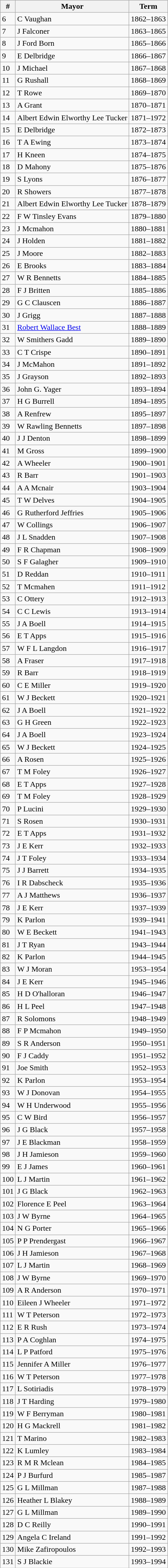<table class="wikitable">
<tr>
<th>#</th>
<th>Mayor</th>
<th>Term</th>
</tr>
<tr>
<td>6</td>
<td>C Vaughan</td>
<td>1862–1863</td>
</tr>
<tr>
<td>7</td>
<td>J Falconer</td>
<td>1863–1865</td>
</tr>
<tr>
<td>8</td>
<td>J Ford Born</td>
<td>1865–1866</td>
</tr>
<tr>
<td>9</td>
<td>E Delbridge</td>
<td>1866–1867</td>
</tr>
<tr>
<td>10</td>
<td>J Michael</td>
<td>1867–1868</td>
</tr>
<tr>
<td>11</td>
<td>G Rushall</td>
<td>1868–1869</td>
</tr>
<tr>
<td>12</td>
<td>T Rowe</td>
<td>1869–1870</td>
</tr>
<tr>
<td>13</td>
<td>A Grant</td>
<td>1870–1871</td>
</tr>
<tr>
<td>14</td>
<td>Albert Edwin Elworthy Lee Tucker</td>
<td>1871–1972</td>
</tr>
<tr>
<td>15</td>
<td>E Delbridge</td>
<td>1872–1873</td>
</tr>
<tr>
<td>16</td>
<td>T A Ewing</td>
<td>1873–1874</td>
</tr>
<tr>
<td>17</td>
<td>H Kneen</td>
<td>1874–1875</td>
</tr>
<tr>
<td>18</td>
<td>D Mahony</td>
<td>1875–1876</td>
</tr>
<tr>
<td>19</td>
<td>S Lyons</td>
<td>1876–1877</td>
</tr>
<tr>
<td>20</td>
<td>R Showers</td>
<td>1877–1878</td>
</tr>
<tr>
<td>21</td>
<td>Albert Edwin Elworthy Lee Tucker</td>
<td>1878–1879</td>
</tr>
<tr>
<td>22</td>
<td>F W Tinsley Evans</td>
<td>1879–1880</td>
</tr>
<tr>
<td>23</td>
<td>J Mcmahon</td>
<td>1880–1881</td>
</tr>
<tr>
<td>24</td>
<td>J Holden</td>
<td>1881–1882</td>
</tr>
<tr>
<td>25</td>
<td>J Moore</td>
<td>1882–1883</td>
</tr>
<tr>
<td>26</td>
<td>E Brooks</td>
<td>1883–1884</td>
</tr>
<tr>
<td>27</td>
<td>W R Bennetts</td>
<td>1884–1885</td>
</tr>
<tr>
<td>28</td>
<td>F J Britten</td>
<td>1885–1886</td>
</tr>
<tr>
<td>29</td>
<td>G C Clauscen</td>
<td>1886–1887</td>
</tr>
<tr>
<td>30</td>
<td>J Grigg</td>
<td>1887–1888</td>
</tr>
<tr>
<td>31</td>
<td><a href='#'>Robert Wallace Best</a></td>
<td>1888–1889</td>
</tr>
<tr>
<td>32</td>
<td>W Smithers Gadd</td>
<td>1889–1890</td>
</tr>
<tr>
<td>33</td>
<td>C T Crispe</td>
<td>1890–1891</td>
</tr>
<tr>
<td>34</td>
<td>J McMahon</td>
<td>1891–1892</td>
</tr>
<tr>
<td>35</td>
<td>J Grayson</td>
<td>1892–1893</td>
</tr>
<tr>
<td>36</td>
<td>John G. Yager</td>
<td>1893–1894</td>
</tr>
<tr>
<td>37</td>
<td>H G Burrell</td>
<td>1894–1895</td>
</tr>
<tr>
<td>38</td>
<td>A Renfrew</td>
<td>1895–1897</td>
</tr>
<tr>
<td>39</td>
<td>W Rawling Bennetts</td>
<td>1897–1898</td>
</tr>
<tr>
<td>40</td>
<td>J J Denton</td>
<td>1898–1899</td>
</tr>
<tr>
<td>41</td>
<td>M Gross</td>
<td>1899–1900</td>
</tr>
<tr>
<td>42</td>
<td>A Wheeler</td>
<td>1900–1901</td>
</tr>
<tr>
<td>43</td>
<td>R Barr</td>
<td>1901–1903</td>
</tr>
<tr>
<td>44</td>
<td>A A Mcnair</td>
<td>1903–1904</td>
</tr>
<tr>
<td>45</td>
<td>T W Delves</td>
<td>1904–1905</td>
</tr>
<tr>
<td>46</td>
<td>G Rutherford Jeffries</td>
<td>1905–1906</td>
</tr>
<tr>
<td>47</td>
<td>W Collings</td>
<td>1906–1907</td>
</tr>
<tr>
<td>48</td>
<td>J L Snadden</td>
<td>1907–1908</td>
</tr>
<tr>
<td>49</td>
<td>F R Chapman</td>
<td>1908–1909</td>
</tr>
<tr>
<td>50</td>
<td>S F Galagher</td>
<td>1909–1910</td>
</tr>
<tr>
<td>51</td>
<td>D Reddan</td>
<td>1910–1911</td>
</tr>
<tr>
<td>52</td>
<td>T Mcmahen</td>
<td>1911–1912</td>
</tr>
<tr>
<td>53</td>
<td>C Ottery</td>
<td>1912–1913</td>
</tr>
<tr>
<td>54</td>
<td>C C Lewis</td>
<td>1913–1914</td>
</tr>
<tr>
<td>55</td>
<td>J A Boell</td>
<td>1914–1915</td>
</tr>
<tr>
<td>56</td>
<td>E T Apps</td>
<td>1915–1916</td>
</tr>
<tr>
<td>57</td>
<td>W F L Langdon</td>
<td>1916–1917</td>
</tr>
<tr>
<td>58</td>
<td>A Fraser</td>
<td>1917–1918</td>
</tr>
<tr>
<td>59</td>
<td>R Barr</td>
<td>1918–1919</td>
</tr>
<tr>
<td>60</td>
<td>C E Miller</td>
<td>1919–1920</td>
</tr>
<tr>
<td>61</td>
<td>W J Beckett</td>
<td>1920–1921</td>
</tr>
<tr>
<td>62</td>
<td>J A Boell</td>
<td>1921–1922</td>
</tr>
<tr>
<td>63</td>
<td>G H Green</td>
<td>1922–1923</td>
</tr>
<tr>
<td>64</td>
<td>J A Boell</td>
<td>1923–1924</td>
</tr>
<tr>
<td>65</td>
<td>W J Beckett</td>
<td>1924–1925</td>
</tr>
<tr>
<td>66</td>
<td>A Rosen</td>
<td>1925–1926</td>
</tr>
<tr>
<td>67</td>
<td>T M Foley</td>
<td>1926–1927</td>
</tr>
<tr>
<td>68</td>
<td>E T Apps</td>
<td>1927–1928</td>
</tr>
<tr>
<td>69</td>
<td>T M Foley</td>
<td>1928–1929</td>
</tr>
<tr>
<td>70</td>
<td>P Lucini</td>
<td>1929–1930</td>
</tr>
<tr>
<td>71</td>
<td>S Rosen</td>
<td>1930–1931</td>
</tr>
<tr>
<td>72</td>
<td>E T Apps</td>
<td>1931–1932</td>
</tr>
<tr>
<td>73</td>
<td>J E Kerr</td>
<td>1932–1933</td>
</tr>
<tr>
<td>74</td>
<td>J T Foley</td>
<td>1933–1934</td>
</tr>
<tr>
<td>75</td>
<td>J J Barrett</td>
<td>1934–1935</td>
</tr>
<tr>
<td>76</td>
<td>I R Dabscheck</td>
<td>1935–1936</td>
</tr>
<tr>
<td>77</td>
<td>A J Matthews</td>
<td>1936–1937</td>
</tr>
<tr>
<td>78</td>
<td>J E Kerr</td>
<td>1937–1939</td>
</tr>
<tr>
<td>79</td>
<td>K Parlon</td>
<td>1939–1941</td>
</tr>
<tr>
<td>80</td>
<td>W E Beckett</td>
<td>1941–1943</td>
</tr>
<tr>
<td>81</td>
<td>J T Ryan</td>
<td>1943–1944</td>
</tr>
<tr>
<td>82</td>
<td>K Parlon</td>
<td>1944–1945</td>
</tr>
<tr>
<td>83</td>
<td>W J Moran</td>
<td>1953–1954</td>
</tr>
<tr>
<td>84</td>
<td>J E Kerr</td>
<td>1945–1946</td>
</tr>
<tr>
<td>85</td>
<td>H D O'halloran</td>
<td>1946–1947</td>
</tr>
<tr>
<td>86</td>
<td>H L Peel</td>
<td>1947–1948</td>
</tr>
<tr>
<td>87</td>
<td>R Solomons</td>
<td>1948–1949</td>
</tr>
<tr>
<td>88</td>
<td>F P Mcmahon</td>
<td>1949–1950</td>
</tr>
<tr>
<td>89</td>
<td>S R Anderson</td>
<td>1950–1951</td>
</tr>
<tr>
<td>90</td>
<td>F J Caddy</td>
<td>1951–1952</td>
</tr>
<tr>
<td>91</td>
<td>Joe Smith</td>
<td>1952–1953</td>
</tr>
<tr>
<td>92</td>
<td>K Parlon</td>
<td>1953–1954</td>
</tr>
<tr>
<td>93</td>
<td>W J Donovan</td>
<td>1954–1955</td>
</tr>
<tr>
<td>94</td>
<td>W H Underwood</td>
<td>1955–1956</td>
</tr>
<tr>
<td>95</td>
<td>C W Bird</td>
<td>1956–1957</td>
</tr>
<tr>
<td>96</td>
<td>J G Black</td>
<td>1957–1958</td>
</tr>
<tr>
<td>97</td>
<td>J E Blackman</td>
<td>1958–1959</td>
</tr>
<tr>
<td>98</td>
<td>J H Jamieson</td>
<td>1959–1960</td>
</tr>
<tr>
<td>99</td>
<td>E J James</td>
<td>1960–1961</td>
</tr>
<tr>
<td>100</td>
<td>L J Martin</td>
<td>1961–1962</td>
</tr>
<tr>
<td>101</td>
<td>J G Black</td>
<td>1962–1963</td>
</tr>
<tr>
<td>102</td>
<td>Florence E Peel</td>
<td>1963–1964</td>
</tr>
<tr>
<td>103</td>
<td>J W Byrne</td>
<td>1964–1965</td>
</tr>
<tr>
<td>104</td>
<td>N G Porter</td>
<td>1965–1966</td>
</tr>
<tr>
<td>105</td>
<td>P P Prendergast</td>
<td>1966–1967</td>
</tr>
<tr>
<td>106</td>
<td>J H Jamieson</td>
<td>1967–1968</td>
</tr>
<tr>
<td>107</td>
<td>L J Martin</td>
<td>1968–1969</td>
</tr>
<tr>
<td>108</td>
<td>J W Byrne</td>
<td>1969–1970</td>
</tr>
<tr>
<td>109</td>
<td>A R Anderson</td>
<td>1970–1971</td>
</tr>
<tr>
<td>110</td>
<td>Eileen J Wheeler</td>
<td>1971–1972</td>
</tr>
<tr>
<td>111</td>
<td>W T Peterson</td>
<td>1972–1973</td>
</tr>
<tr>
<td>112</td>
<td>E R Rush</td>
<td>1973–1974</td>
</tr>
<tr>
<td>113</td>
<td>P A Coghlan</td>
<td>1974–1975</td>
</tr>
<tr>
<td>114</td>
<td>L P Patford</td>
<td>1975–1976</td>
</tr>
<tr>
<td>115</td>
<td>Jennifer A Miller</td>
<td>1976–1977</td>
</tr>
<tr>
<td>116</td>
<td>W T Peterson</td>
<td>1977–1978</td>
</tr>
<tr>
<td>117</td>
<td>L Sotiriadis</td>
<td>1978–1979</td>
</tr>
<tr>
<td>118</td>
<td>J T Harding</td>
<td>1979–1980</td>
</tr>
<tr>
<td>119</td>
<td>W F Berryman</td>
<td>1980–1981</td>
</tr>
<tr>
<td>120</td>
<td>H G Mackrell</td>
<td>1981–1982</td>
</tr>
<tr>
<td>121</td>
<td>T Marino</td>
<td>1982–1983</td>
</tr>
<tr>
<td>122</td>
<td>K Lumley</td>
<td>1983–1984</td>
</tr>
<tr>
<td>123</td>
<td>R M R Mclean</td>
<td>1984–1985</td>
</tr>
<tr>
<td>124</td>
<td>P J Burfurd</td>
<td>1985–1987</td>
</tr>
<tr>
<td>125</td>
<td>G L Millman</td>
<td>1987–1988</td>
</tr>
<tr>
<td>126</td>
<td>Heather L Blakey</td>
<td>1988–1989</td>
</tr>
<tr>
<td>127</td>
<td>G L Millman</td>
<td>1989–1990</td>
</tr>
<tr>
<td>128</td>
<td>D C Reilly</td>
<td>1990–1991</td>
</tr>
<tr>
<td>129</td>
<td>Angela C Ireland</td>
<td>1991–1992</td>
</tr>
<tr>
<td>130</td>
<td>Mike Zafiropoulos</td>
<td>1992–1993</td>
</tr>
<tr>
<td>131</td>
<td>S J Blackie</td>
<td>1993–1994</td>
</tr>
</table>
